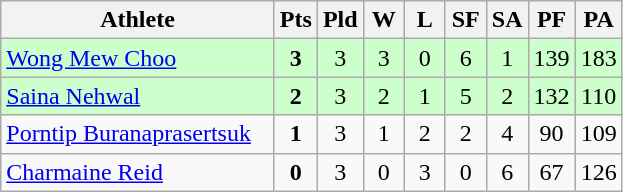<table class=wikitable style="text-align:center">
<tr>
<th width=175>Athlete</th>
<th width=20>Pts</th>
<th width=20>Pld</th>
<th width=20>W</th>
<th width=20>L</th>
<th width=20>SF</th>
<th width=20>SA</th>
<th width=20>PF</th>
<th width=20>PA</th>
</tr>
<tr bgcolor=ccffcc>
<td style="text-align:left"> <a href='#'>Wong Mew Choo</a></td>
<td><strong>3</strong></td>
<td>3</td>
<td>3</td>
<td>0</td>
<td>6</td>
<td>1</td>
<td>139</td>
<td>183</td>
</tr>
<tr bgcolor=ccffcc>
<td style="text-align:left"> <a href='#'>Saina Nehwal</a></td>
<td><strong>2</strong></td>
<td>3</td>
<td>2</td>
<td>1</td>
<td>5</td>
<td>2</td>
<td>132</td>
<td>110</td>
</tr>
<tr bgcolor=>
<td style="text-align:left"> <a href='#'>Porntip Buranaprasertsuk</a></td>
<td><strong>1</strong></td>
<td>3</td>
<td>1</td>
<td>2</td>
<td>2</td>
<td>4</td>
<td>90</td>
<td>109</td>
</tr>
<tr bgcolor=>
<td style="text-align:left"> <a href='#'>Charmaine Reid</a></td>
<td><strong>0</strong></td>
<td>3</td>
<td>0</td>
<td>3</td>
<td>0</td>
<td>6</td>
<td>67</td>
<td>126</td>
</tr>
</table>
